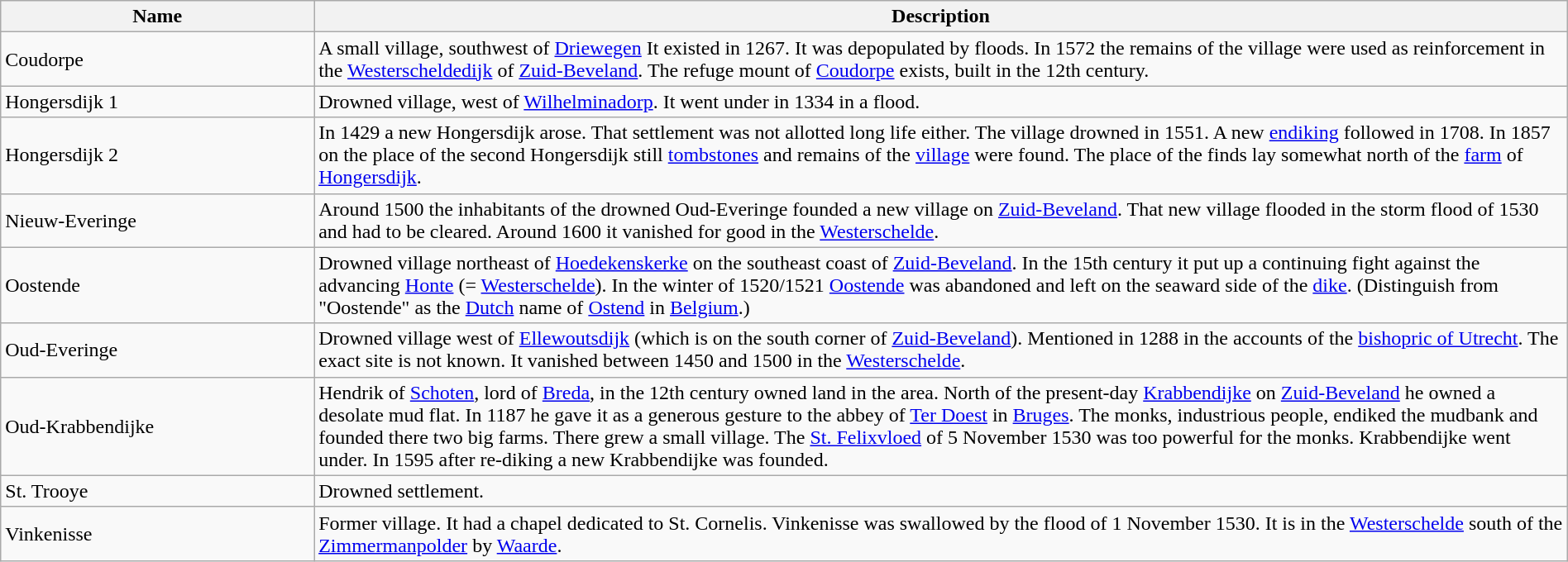<table class="wikitable" width="100%">
<tr>
<th width=20%>Name</th>
<th width=80%>Description</th>
</tr>
<tr>
<td>Coudorpe</td>
<td>A small village, southwest of <a href='#'>Driewegen</a> It existed in 1267. It was depopulated by floods. In 1572 the remains of the village were used as reinforcement in the <a href='#'>Westerscheldedijk</a> of <a href='#'>Zuid-Beveland</a>. The refuge mount of <a href='#'>Coudorpe</a> exists, built in the 12th century.</td>
</tr>
<tr>
<td>Hongersdijk 1</td>
<td>Drowned village, west of <a href='#'>Wilhelminadorp</a>. It went under in 1334 in a flood.</td>
</tr>
<tr>
<td>Hongersdijk 2</td>
<td>In 1429 a new Hongersdijk arose. That settlement was not allotted long life either. The village drowned in 1551. A new <a href='#'>endiking</a> followed in 1708. In 1857 on the place of the second Hongersdijk still <a href='#'>tombstones</a> and remains of the <a href='#'>village</a> were found. The place of the finds lay somewhat north of the <a href='#'>farm</a> of <a href='#'>Hongersdijk</a>.</td>
</tr>
<tr>
<td>Nieuw-Everinge</td>
<td>Around 1500 the inhabitants of the drowned Oud-Everinge founded a new village on <a href='#'>Zuid-Beveland</a>. That new village flooded in the storm flood of 1530 and had to be cleared. Around 1600 it vanished for good in the <a href='#'>Westerschelde</a>.</td>
</tr>
<tr>
<td>Oostende</td>
<td>Drowned village northeast of <a href='#'>Hoedekenskerke</a> on the southeast coast of <a href='#'>Zuid-Beveland</a>. In the 15th century it put up a continuing fight against the advancing <a href='#'>Honte</a> (= <a href='#'>Westerschelde</a>). In the winter of 1520/1521 <a href='#'>Oostende</a> was abandoned and left on the seaward side of the <a href='#'>dike</a>. (Distinguish from "Oostende" as the <a href='#'>Dutch</a> name of <a href='#'>Ostend</a> in <a href='#'>Belgium</a>.)</td>
</tr>
<tr>
<td>Oud-Everinge</td>
<td>Drowned village west of <a href='#'>Ellewoutsdijk</a> (which is on the south corner of <a href='#'>Zuid-Beveland</a>). Mentioned in 1288 in the accounts of the <a href='#'>bishopric of Utrecht</a>. The exact site is not known. It vanished between 1450 and 1500 in the <a href='#'>Westerschelde</a>.</td>
</tr>
<tr>
<td>Oud-Krabbendijke</td>
<td>Hendrik of <a href='#'>Schoten</a>, lord of <a href='#'>Breda</a>, in the 12th century owned land in the area. North of the present-day <a href='#'>Krabbendijke</a> on <a href='#'>Zuid-Beveland</a> he owned a desolate mud flat. In 1187 he gave it as a generous gesture to the abbey of <a href='#'>Ter Doest</a> in <a href='#'>Bruges</a>. The monks, industrious people, endiked the mudbank and founded there two big farms. There grew a small village. The <a href='#'>St. Felixvloed</a> of 5 November 1530 was too powerful for the monks. Krabbendijke went under. In 1595 after re-diking a new Krabbendijke was founded.</td>
</tr>
<tr>
<td>St. Trooye</td>
<td>Drowned settlement.</td>
</tr>
<tr>
<td>Vinkenisse</td>
<td>Former village. It had a chapel dedicated to St. Cornelis. Vinkenisse was swallowed by the flood of 1 November 1530. It is in the <a href='#'>Westerschelde</a> south of the <a href='#'>Zimmermanpolder</a> by <a href='#'>Waarde</a>.</td>
</tr>
</table>
